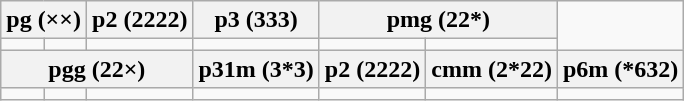<table class=wikitable>
<tr align=center>
<th colspan=2>pg (××)</th>
<th>p2 (2222)</th>
<th>p3 (333)</th>
<th colspan=2>pmg (22*)</th>
</tr>
<tr align=center>
<td></td>
<td></td>
<td></td>
<td></td>
<td></td>
<td></td>
</tr>
<tr align=center>
<th colspan=3>pgg (22×)</th>
<th>p31m (3*3)</th>
<th>p2 (2222)</th>
<th>cmm (2*22)</th>
<th>p6m (*632)</th>
</tr>
<tr align=center>
<td></td>
<td></td>
<td></td>
<td></td>
<td></td>
<td></td>
<td></td>
</tr>
</table>
